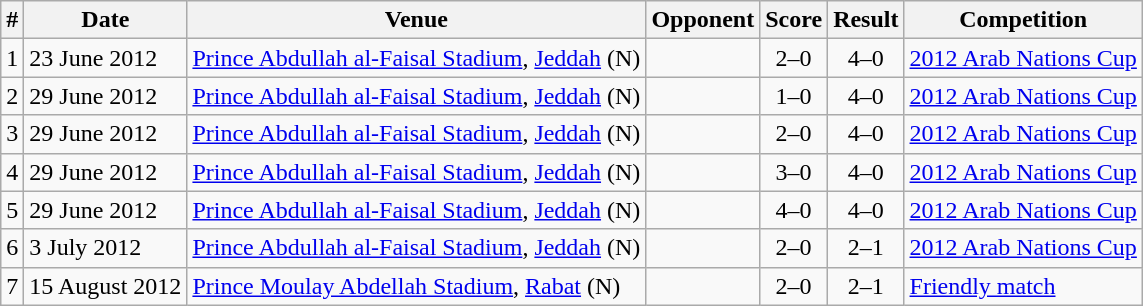<table class="wikitable">
<tr>
<th>#</th>
<th>Date</th>
<th>Venue</th>
<th>Opponent</th>
<th>Score</th>
<th>Result</th>
<th>Competition</th>
</tr>
<tr>
<td>1</td>
<td>23 June 2012</td>
<td><a href='#'>Prince Abdullah al-Faisal Stadium</a>, <a href='#'>Jeddah</a> (N)</td>
<td></td>
<td align=center>2–0</td>
<td align=center>4–0</td>
<td><a href='#'>2012 Arab Nations Cup</a></td>
</tr>
<tr>
<td>2</td>
<td>29 June 2012</td>
<td><a href='#'>Prince Abdullah al-Faisal Stadium</a>, <a href='#'>Jeddah</a> (N)</td>
<td></td>
<td align=center>1–0</td>
<td align=center>4–0</td>
<td><a href='#'>2012 Arab Nations Cup</a></td>
</tr>
<tr>
<td>3</td>
<td>29 June 2012</td>
<td><a href='#'>Prince Abdullah al-Faisal Stadium</a>, <a href='#'>Jeddah</a> (N)</td>
<td></td>
<td align=center>2–0</td>
<td align=center>4–0</td>
<td><a href='#'>2012 Arab Nations Cup</a></td>
</tr>
<tr>
<td>4</td>
<td>29 June 2012</td>
<td><a href='#'>Prince Abdullah al-Faisal Stadium</a>, <a href='#'>Jeddah</a> (N)</td>
<td></td>
<td align=center>3–0</td>
<td align=center>4–0</td>
<td><a href='#'>2012 Arab Nations Cup</a></td>
</tr>
<tr>
<td>5</td>
<td>29 June 2012</td>
<td><a href='#'>Prince Abdullah al-Faisal Stadium</a>, <a href='#'>Jeddah</a> (N)</td>
<td></td>
<td align=center>4–0</td>
<td align=center>4–0</td>
<td><a href='#'>2012 Arab Nations Cup</a></td>
</tr>
<tr>
<td>6</td>
<td>3 July 2012</td>
<td><a href='#'>Prince Abdullah al-Faisal Stadium</a>, <a href='#'>Jeddah</a> (N)</td>
<td></td>
<td align=center>2–0</td>
<td align=center>2–1</td>
<td><a href='#'>2012 Arab Nations Cup</a></td>
</tr>
<tr>
<td>7</td>
<td>15 August 2012</td>
<td><a href='#'>Prince Moulay Abdellah Stadium</a>, <a href='#'>Rabat</a> (N)</td>
<td></td>
<td align=center>2–0</td>
<td align=center>2–1</td>
<td><a href='#'>Friendly match</a></td>
</tr>
</table>
